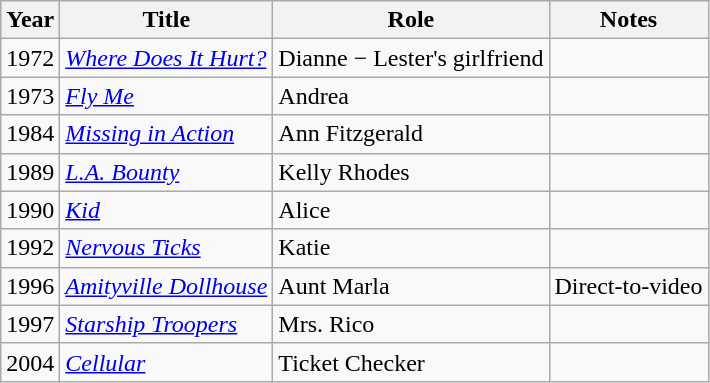<table class="wikitable sortable">
<tr>
<th>Year</th>
<th>Title</th>
<th>Role</th>
<th>Notes</th>
</tr>
<tr>
<td>1972</td>
<td><em><a href='#'>Where Does It Hurt?</a></em></td>
<td>Dianne − Lester's girlfriend</td>
<td></td>
</tr>
<tr>
<td>1973</td>
<td><em><a href='#'>Fly Me</a></em></td>
<td>Andrea</td>
<td></td>
</tr>
<tr>
<td>1984</td>
<td><a href='#'><em>Missing in Action</em></a></td>
<td>Ann Fitzgerald</td>
<td></td>
</tr>
<tr>
<td>1989</td>
<td><em><a href='#'>L.A. Bounty</a></em></td>
<td>Kelly Rhodes</td>
<td></td>
</tr>
<tr>
<td>1990</td>
<td><a href='#'><em>Kid</em></a></td>
<td>Alice</td>
<td></td>
</tr>
<tr>
<td>1992</td>
<td><em><a href='#'>Nervous Ticks</a></em></td>
<td>Katie</td>
<td></td>
</tr>
<tr>
<td>1996</td>
<td><em><a href='#'>Amityville Dollhouse</a></em></td>
<td>Aunt Marla</td>
<td>Direct-to-video</td>
</tr>
<tr>
<td>1997</td>
<td><a href='#'><em>Starship Troopers</em></a></td>
<td>Mrs. Rico</td>
<td></td>
</tr>
<tr>
<td>2004</td>
<td><a href='#'><em>Cellular</em></a></td>
<td>Ticket Checker</td>
<td></td>
</tr>
</table>
